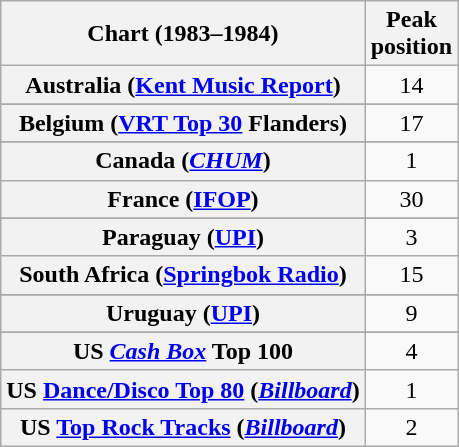<table class="wikitable sortable plainrowheaders" style="text-align:center">
<tr>
<th scope="col">Chart (1983–1984)</th>
<th scope="col">Peak<br>position</th>
</tr>
<tr>
<th scope="row">Australia (<a href='#'>Kent Music Report</a>)</th>
<td>14</td>
</tr>
<tr>
</tr>
<tr>
<th scope="row">Belgium (<a href='#'>VRT Top 30</a> Flanders)</th>
<td>17</td>
</tr>
<tr>
</tr>
<tr>
<th scope="row">Canada (<a href='#'><em>CHUM</em></a>)</th>
<td>1</td>
</tr>
<tr>
<th scope="row">France (<a href='#'>IFOP</a>)</th>
<td>30</td>
</tr>
<tr>
</tr>
<tr>
</tr>
<tr>
</tr>
<tr>
</tr>
<tr>
<th scope="row">Paraguay (<a href='#'>UPI</a>)</th>
<td>3</td>
</tr>
<tr>
<th scope="row">South Africa (<a href='#'>Springbok Radio</a>)</th>
<td>15</td>
</tr>
<tr>
</tr>
<tr>
</tr>
<tr>
<th scope="row">Uruguay (<a href='#'>UPI</a>)</th>
<td>9</td>
</tr>
<tr>
</tr>
<tr>
<th scope="row">US <a href='#'><em>Cash Box</em></a> Top 100</th>
<td>4</td>
</tr>
<tr>
<th scope="row">US <a href='#'>Dance/Disco Top 80</a> (<em><a href='#'>Billboard</a></em>)</th>
<td>1</td>
</tr>
<tr>
<th scope="row">US <a href='#'>Top Rock Tracks</a> (<em><a href='#'>Billboard</a></em>)</th>
<td>2</td>
</tr>
</table>
